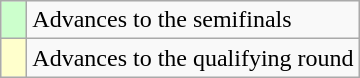<table class="wikitable">
<tr>
<td width=10px bgcolor=#ccffcc></td>
<td>Advances to the semifinals</td>
</tr>
<tr>
<td width=10px bgcolor=#ffffcc></td>
<td>Advances to the qualifying round</td>
</tr>
</table>
